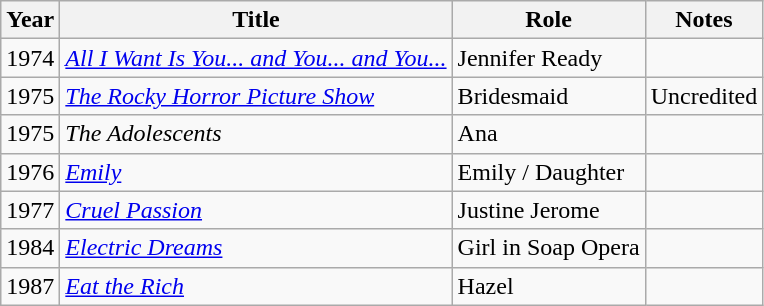<table class="wikitable sortable">
<tr>
<th>Year</th>
<th>Title</th>
<th>Role</th>
<th>Notes</th>
</tr>
<tr>
<td>1974</td>
<td><em><a href='#'>All I Want Is You... and You... and You...</a></em></td>
<td>Jennifer Ready</td>
<td></td>
</tr>
<tr>
<td>1975</td>
<td><em><a href='#'>The Rocky Horror Picture Show</a></em></td>
<td>Bridesmaid</td>
<td>Uncredited</td>
</tr>
<tr>
<td>1975</td>
<td><em>The Adolescents</em></td>
<td>Ana</td>
<td></td>
</tr>
<tr>
<td>1976</td>
<td><a href='#'><em>Emily</em></a></td>
<td>Emily / Daughter</td>
<td></td>
</tr>
<tr>
<td>1977</td>
<td><em><a href='#'>Cruel Passion</a></em></td>
<td>Justine Jerome</td>
<td></td>
</tr>
<tr>
<td>1984</td>
<td><a href='#'><em>Electric Dreams</em></a></td>
<td>Girl in Soap Opera</td>
<td></td>
</tr>
<tr>
<td>1987</td>
<td><a href='#'><em>Eat the Rich</em></a></td>
<td>Hazel</td>
<td></td>
</tr>
</table>
